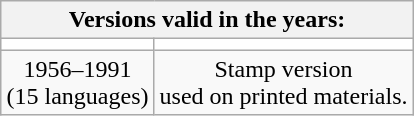<table class="wikitable" style="margin:0.3em auto">
<tr>
<th class="hintergrundfarbe8" colspan="3">Versions valid in the years:</th>
</tr>
<tr align="center" bgcolor="#FFFFFF">
<td></td>
<td></td>
</tr>
<tr class="hintergrundfarbe8" align="center">
<td>1956–1991<br>(15 languages)</td>
<td>Stamp version<br>used on printed materials.</td>
</tr>
</table>
